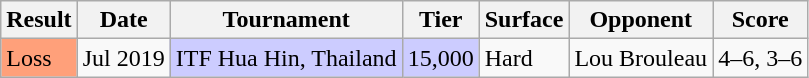<table class="sortable wikitable">
<tr>
<th>Result</th>
<th>Date</th>
<th>Tournament</th>
<th>Tier</th>
<th>Surface</th>
<th>Opponent</th>
<th class="unsortable">Score</th>
</tr>
<tr>
<td bgcolor="FFA07A">Loss</td>
<td>Jul 2019</td>
<td bgcolor=ccccff>ITF Hua Hin, Thailand</td>
<td bgcolor=ccccff>15,000</td>
<td>Hard</td>
<td> Lou Brouleau</td>
<td>4–6, 3–6</td>
</tr>
</table>
